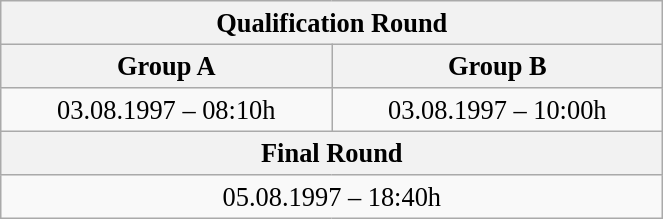<table class="wikitable" style=" text-align:center; font-size:110%;" width="35%">
<tr>
<th colspan="2">Qualification Round</th>
</tr>
<tr>
<th>Group A</th>
<th>Group B</th>
</tr>
<tr>
<td>03.08.1997 – 08:10h</td>
<td>03.08.1997 – 10:00h</td>
</tr>
<tr>
<th colspan="2">Final Round</th>
</tr>
<tr>
<td colspan="2">05.08.1997 – 18:40h</td>
</tr>
</table>
